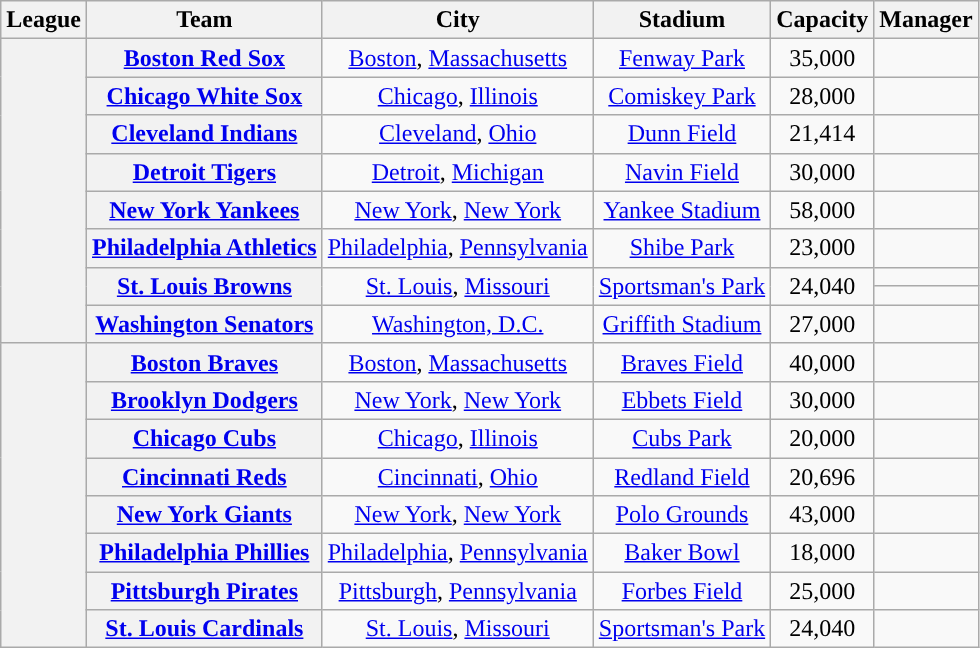<table class="wikitable sortable plainrowheaders" style="text-align:center;">
<tr>
<th scope="col">League</th>
<th scope="col">Team</th>
<th scope="col">City</th>
<th scope="col">Stadium</th>
<th scope="col">Capacity</th>
<th scope="col">Manager</th>
</tr>
<tr>
<th rowspan="9"></th>
<th scope="row"><a href='#'>Boston Red Sox</a></th>
<td><a href='#'>Boston</a>, <a href='#'>Massachusetts</a></td>
<td><a href='#'>Fenway Park</a></td>
<td>35,000</td>
<td></td>
</tr>
<tr>
<th scope="row"><a href='#'>Chicago White Sox</a></th>
<td><a href='#'>Chicago</a>, <a href='#'>Illinois</a></td>
<td><a href='#'>Comiskey Park</a></td>
<td>28,000</td>
<td></td>
</tr>
<tr>
<th scope="row"><a href='#'>Cleveland Indians</a></th>
<td><a href='#'>Cleveland</a>, <a href='#'>Ohio</a></td>
<td><a href='#'>Dunn Field</a></td>
<td>21,414</td>
<td></td>
</tr>
<tr>
<th scope="row"><a href='#'>Detroit Tigers</a></th>
<td><a href='#'>Detroit</a>, <a href='#'>Michigan</a></td>
<td><a href='#'>Navin Field</a></td>
<td>30,000</td>
<td></td>
</tr>
<tr>
<th scope="row"><a href='#'>New York Yankees</a></th>
<td><a href='#'>New York</a>, <a href='#'>New York</a></td>
<td><a href='#'>Yankee Stadium</a></td>
<td>58,000</td>
<td></td>
</tr>
<tr>
<th scope="row"><a href='#'>Philadelphia Athletics</a></th>
<td><a href='#'>Philadelphia</a>, <a href='#'>Pennsylvania</a></td>
<td><a href='#'>Shibe Park</a></td>
<td>23,000</td>
<td></td>
</tr>
<tr>
<th rowspan="2" scope="row"><a href='#'>St. Louis Browns</a></th>
<td rowspan="2"><a href='#'>St. Louis</a>, <a href='#'>Missouri</a></td>
<td rowspan="2"><a href='#'>Sportsman's Park</a></td>
<td rowspan="2">24,040</td>
<td></td>
</tr>
<tr>
<td></td>
</tr>
<tr>
<th scope="row"><a href='#'>Washington Senators</a></th>
<td><a href='#'>Washington, D.C.</a></td>
<td><a href='#'>Griffith Stadium</a></td>
<td>27,000</td>
<td></td>
</tr>
<tr>
<th rowspan="8"></th>
<th scope="row"><a href='#'>Boston Braves</a></th>
<td><a href='#'>Boston</a>, <a href='#'>Massachusetts</a></td>
<td><a href='#'>Braves Field</a></td>
<td>40,000</td>
<td></td>
</tr>
<tr>
<th scope="row"><a href='#'>Brooklyn Dodgers</a></th>
<td><a href='#'>New York</a>, <a href='#'>New York</a></td>
<td><a href='#'>Ebbets Field</a></td>
<td>30,000</td>
<td></td>
</tr>
<tr>
<th scope="row"><a href='#'>Chicago Cubs</a></th>
<td><a href='#'>Chicago</a>, <a href='#'>Illinois</a></td>
<td><a href='#'>Cubs Park</a></td>
<td>20,000</td>
<td></td>
</tr>
<tr>
<th scope="row"><a href='#'>Cincinnati Reds</a></th>
<td><a href='#'>Cincinnati</a>, <a href='#'>Ohio</a></td>
<td><a href='#'>Redland Field</a></td>
<td>20,696</td>
<td></td>
</tr>
<tr>
<th scope="row"><a href='#'>New York Giants</a></th>
<td><a href='#'>New York</a>, <a href='#'>New York</a></td>
<td><a href='#'>Polo Grounds</a></td>
<td>43,000</td>
<td></td>
</tr>
<tr>
<th scope="row"><a href='#'>Philadelphia Phillies</a></th>
<td><a href='#'>Philadelphia</a>, <a href='#'>Pennsylvania</a></td>
<td><a href='#'>Baker Bowl</a></td>
<td>18,000</td>
<td></td>
</tr>
<tr>
<th scope="row"><a href='#'>Pittsburgh Pirates</a></th>
<td><a href='#'>Pittsburgh</a>, <a href='#'>Pennsylvania</a></td>
<td><a href='#'>Forbes Field</a></td>
<td>25,000</td>
<td></td>
</tr>
<tr>
<th scope="row"><a href='#'>St. Louis Cardinals</a></th>
<td><a href='#'>St. Louis</a>, <a href='#'>Missouri</a></td>
<td><a href='#'>Sportsman's Park</a></td>
<td>24,040</td>
<td></td>
</tr>
</table>
